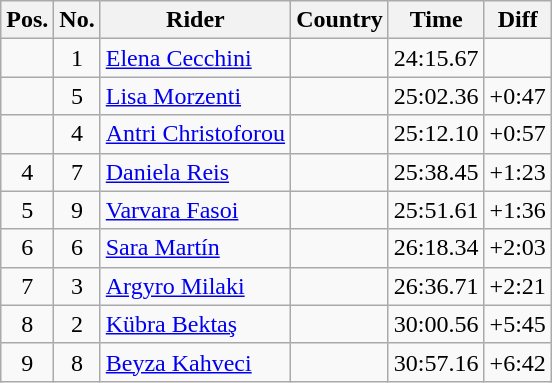<table class="wikitable sortable" style="text-align:left;">
<tr>
<th scope="col">Pos.</th>
<th scope="col">No.</th>
<th scope="col">Rider</th>
<th scope="col">Country</th>
<th scope="col">Time</th>
<th>Diff</th>
</tr>
<tr>
<td align="center"></td>
<td align=center>1</td>
<td data-sort-value="Cecchini, Elena"><a href='#'>Elena Cecchini</a></td>
<td></td>
<td>24:15.67</td>
<td></td>
</tr>
<tr>
<td align="center"></td>
<td align=center>5</td>
<td data-sort-value="Morzenti, Lisa"><a href='#'>Lisa Morzenti</a></td>
<td></td>
<td>25:02.36</td>
<td>+0:47</td>
</tr>
<tr>
<td align="center"></td>
<td align=center>4</td>
<td data-sort-value="Christoforou, Antri"><a href='#'>Antri Christoforou</a></td>
<td></td>
<td>25:12.10</td>
<td>+0:57</td>
</tr>
<tr>
<td align="center" data-sort-value="04">4</td>
<td align=center>7</td>
<td data-sort-value="Reis, Daniela"><a href='#'>Daniela Reis</a></td>
<td></td>
<td>25:38.45</td>
<td>+1:23</td>
</tr>
<tr>
<td align="center" data-sort-value="05">5</td>
<td align=center>9</td>
<td data-sort-value="Fasoi, Varvara"><a href='#'>Varvara Fasoi</a></td>
<td></td>
<td>25:51.61</td>
<td>+1:36</td>
</tr>
<tr>
<td align="center" data-sort-value="06">6</td>
<td align=center>6</td>
<td data-sort-value="Martin, Sara"><a href='#'>Sara Martín</a></td>
<td></td>
<td>26:18.34</td>
<td>+2:03</td>
</tr>
<tr>
<td align="center" data-sort-value="07">7</td>
<td align=center>3</td>
<td data-sort-value="Milaki, Argyro"><a href='#'>Argyro Milaki</a></td>
<td></td>
<td>26:36.71</td>
<td>+2:21</td>
</tr>
<tr>
<td align="center" data-sort-value="08">8</td>
<td align=center>2</td>
<td data-sort-value="Bektaş, Kübra"><a href='#'>Kübra Bektaş</a></td>
<td></td>
<td>30:00.56</td>
<td>+5:45</td>
</tr>
<tr>
<td align="center" data-sort-value="09">9</td>
<td align=center>8</td>
<td data-sort-value="Kahveci, Beyza"><a href='#'>Beyza Kahveci</a></td>
<td></td>
<td>30:57.16</td>
<td>+6:42</td>
</tr>
</table>
